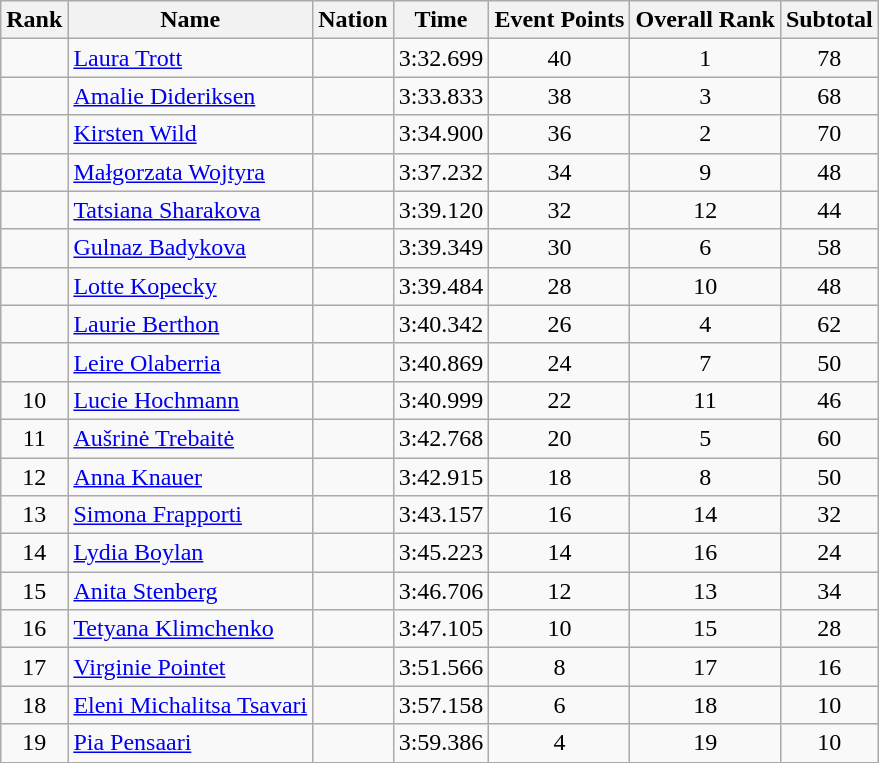<table class="wikitable sortable" style="text-align:center">
<tr>
<th>Rank</th>
<th>Name</th>
<th>Nation</th>
<th>Time</th>
<th>Event Points</th>
<th>Overall Rank</th>
<th>Subtotal</th>
</tr>
<tr>
<td></td>
<td align=left><a href='#'>Laura Trott</a></td>
<td align=left></td>
<td>3:32.699</td>
<td>40</td>
<td>1</td>
<td>78</td>
</tr>
<tr>
<td></td>
<td align=left><a href='#'>Amalie Dideriksen</a></td>
<td align=left></td>
<td>3:33.833</td>
<td>38</td>
<td>3</td>
<td>68</td>
</tr>
<tr>
<td></td>
<td align=left><a href='#'>Kirsten Wild</a></td>
<td align=left></td>
<td>3:34.900</td>
<td>36</td>
<td>2</td>
<td>70</td>
</tr>
<tr>
<td></td>
<td align=left><a href='#'>Małgorzata Wojtyra</a></td>
<td align=left></td>
<td>3:37.232</td>
<td>34</td>
<td>9</td>
<td>48</td>
</tr>
<tr>
<td></td>
<td align=left><a href='#'>Tatsiana Sharakova</a></td>
<td align=left></td>
<td>3:39.120</td>
<td>32</td>
<td>12</td>
<td>44</td>
</tr>
<tr>
<td></td>
<td align=left><a href='#'>Gulnaz Badykova</a></td>
<td align=left></td>
<td>3:39.349</td>
<td>30</td>
<td>6</td>
<td>58</td>
</tr>
<tr>
<td></td>
<td align=left><a href='#'>Lotte Kopecky</a></td>
<td align=left></td>
<td>3:39.484</td>
<td>28</td>
<td>10</td>
<td>48</td>
</tr>
<tr>
<td></td>
<td align=left><a href='#'>Laurie Berthon</a></td>
<td align=left></td>
<td>3:40.342</td>
<td>26</td>
<td>4</td>
<td>62</td>
</tr>
<tr>
<td></td>
<td align=left><a href='#'>Leire Olaberria</a></td>
<td align=left></td>
<td>3:40.869</td>
<td>24</td>
<td>7</td>
<td>50</td>
</tr>
<tr>
<td>10</td>
<td align=left><a href='#'>Lucie Hochmann</a></td>
<td align=left></td>
<td>3:40.999</td>
<td>22</td>
<td>11</td>
<td>46</td>
</tr>
<tr>
<td>11</td>
<td align=left><a href='#'>Aušrinė Trebaitė</a></td>
<td align=left></td>
<td>3:42.768</td>
<td>20</td>
<td>5</td>
<td>60</td>
</tr>
<tr>
<td>12</td>
<td align=left><a href='#'>Anna Knauer</a></td>
<td align=left></td>
<td>3:42.915</td>
<td>18</td>
<td>8</td>
<td>50</td>
</tr>
<tr>
<td>13</td>
<td align=left><a href='#'>Simona Frapporti</a></td>
<td align=left></td>
<td>3:43.157</td>
<td>16</td>
<td>14</td>
<td>32</td>
</tr>
<tr>
<td>14</td>
<td align=left><a href='#'>Lydia Boylan</a></td>
<td align=left></td>
<td>3:45.223</td>
<td>14</td>
<td>16</td>
<td>24</td>
</tr>
<tr>
<td>15</td>
<td align=left><a href='#'>Anita Stenberg</a></td>
<td align=left></td>
<td>3:46.706</td>
<td>12</td>
<td>13</td>
<td>34</td>
</tr>
<tr>
<td>16</td>
<td align=left><a href='#'>Tetyana Klimchenko</a></td>
<td align=left></td>
<td>3:47.105</td>
<td>10</td>
<td>15</td>
<td>28</td>
</tr>
<tr>
<td>17</td>
<td align=left><a href='#'>Virginie Pointet</a></td>
<td align=left></td>
<td>3:51.566</td>
<td>8</td>
<td>17</td>
<td>16</td>
</tr>
<tr>
<td>18</td>
<td align=left><a href='#'>Eleni Michalitsa Tsavari</a></td>
<td align=left></td>
<td>3:57.158</td>
<td>6</td>
<td>18</td>
<td>10</td>
</tr>
<tr>
<td>19</td>
<td align=left><a href='#'>Pia Pensaari</a></td>
<td align=left></td>
<td>3:59.386</td>
<td>4</td>
<td>19</td>
<td>10</td>
</tr>
</table>
